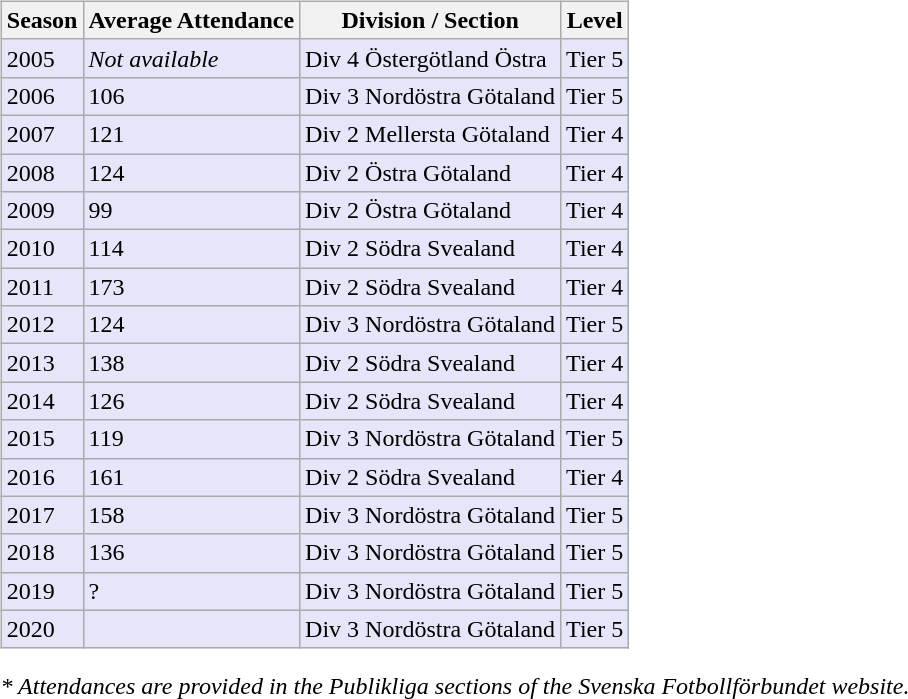<table>
<tr>
<td valign="top" width=0%><br><table class="wikitable">
<tr style="background:#f0f6fa;">
<th><strong>Season</strong></th>
<th><strong>Average Attendance</strong></th>
<th><strong>Division / Section</strong></th>
<th><strong>Level</strong></th>
</tr>
<tr>
<td style="background:#E6E6FA;">2005</td>
<td style="background:#E6E6FA;"><em>Not available</em></td>
<td style="background:#E6E6FA;">Div 4 Östergötland Östra</td>
<td style="background:#E6E6FA;">Tier 5</td>
</tr>
<tr>
<td style="background:#E6E6FA;">2006</td>
<td style="background:#E6E6FA;">106</td>
<td style="background:#E6E6FA;">Div 3 Nordöstra Götaland</td>
<td style="background:#E6E6FA;">Tier 5</td>
</tr>
<tr>
<td style="background:#E6E6FA;">2007</td>
<td style="background:#E6E6FA;">121</td>
<td style="background:#E6E6FA;">Div 2 Mellersta Götaland</td>
<td style="background:#E6E6FA;">Tier 4</td>
</tr>
<tr>
<td style="background:#E6E6FA;">2008</td>
<td style="background:#E6E6FA;">124</td>
<td style="background:#E6E6FA;">Div 2 Östra Götaland</td>
<td style="background:#E6E6FA;">Tier 4</td>
</tr>
<tr>
<td style="background:#E6E6FA;">2009</td>
<td style="background:#E6E6FA;">99</td>
<td style="background:#E6E6FA;">Div 2 Östra Götaland</td>
<td style="background:#E6E6FA;">Tier 4</td>
</tr>
<tr>
<td style="background:#E6E6FA;">2010</td>
<td style="background:#E6E6FA;">114</td>
<td style="background:#E6E6FA;">Div 2 Södra Svealand</td>
<td style="background:#E6E6FA;">Tier 4</td>
</tr>
<tr>
<td style="background:#E6E6FA;">2011</td>
<td style="background:#E6E6FA;">173</td>
<td style="background:#E6E6FA;">Div 2 Södra Svealand</td>
<td style="background:#E6E6FA;">Tier 4</td>
</tr>
<tr>
<td style="background:#E6E6FA;">2012</td>
<td style="background:#E6E6FA;">124</td>
<td style="background:#E6E6FA;">Div 3 Nordöstra Götaland</td>
<td style="background:#E6E6FA;">Tier 5</td>
</tr>
<tr>
<td style="background:#E6E6FA;">2013</td>
<td style="background:#E6E6FA;">138</td>
<td style="background:#E6E6FA;">Div 2 Södra Svealand</td>
<td style="background:#E6E6FA;">Tier 4</td>
</tr>
<tr>
<td style="background:#E6E6FA;">2014</td>
<td style="background:#E6E6FA;">126</td>
<td style="background:#E6E6FA;">Div 2 Södra Svealand</td>
<td style="background:#E6E6FA;">Tier 4</td>
</tr>
<tr>
<td style="background:#E6E6FA;">2015</td>
<td style="background:#E6E6FA;">119</td>
<td style="background:#E6E6FA;">Div 3 Nordöstra Götaland</td>
<td style="background:#E6E6FA;">Tier 5</td>
</tr>
<tr>
<td style="background:#E6E6FA;">2016</td>
<td style="background:#E6E6FA;">161</td>
<td style="background:#E6E6FA;">Div 2 Södra Svealand</td>
<td style="background:#E6E6FA;">Tier 4</td>
</tr>
<tr>
<td style="background:#E6E6FA;">2017</td>
<td style="background:#E6E6FA;">158</td>
<td style="background:#E6E6FA;">Div 3 Nordöstra Götaland</td>
<td style="background:#E6E6FA;">Tier 5</td>
</tr>
<tr>
<td style="background:#E6E6FA;">2018</td>
<td style="background:#E6E6FA;">136</td>
<td style="background:#E6E6FA;">Div 3 Nordöstra Götaland</td>
<td style="background:#E6E6FA;">Tier 5</td>
</tr>
<tr>
<td style="background:#E6E6FA;">2019</td>
<td style="background:#E6E6FA;">?</td>
<td style="background:#E6E6FA;">Div 3 Nordöstra Götaland</td>
<td style="background:#E6E6FA;">Tier 5</td>
</tr>
<tr>
<td style="background:#E6E6FA;">2020</td>
<td style="background:#E6E6FA;"></td>
<td style="background:#E6E6FA;">Div 3 Nordöstra Götaland</td>
<td style="background:#E6E6FA;">Tier 5</td>
</tr>
</table>
<em>* Attendances are provided in the Publikliga sections of the Svenska Fotbollförbundet website.</em> </td>
</tr>
</table>
